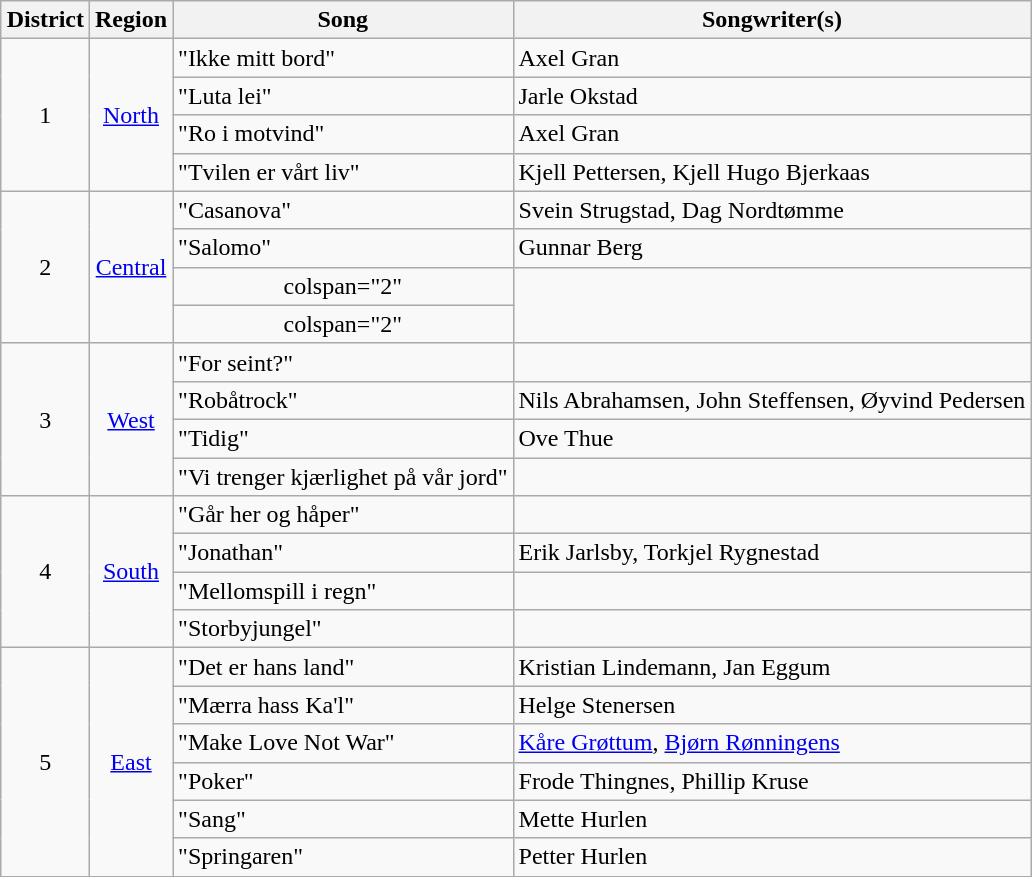<table class="wikitable" style="margin: 1em auto 1em auto; text-align:center">
<tr>
<th>District</th>
<th>Region</th>
<th>Song</th>
<th>Songwriter(s)</th>
</tr>
<tr>
<td rowspan="4">1</td>
<td rowspan="4"><a href='#'>North</a></td>
<td align="left">"Ikke mitt bord"</td>
<td align="left">Axel Gran</td>
</tr>
<tr>
<td align="left">"Luta lei"</td>
<td align="left">Jarle Okstad</td>
</tr>
<tr>
<td align="left">"Ro i motvind"</td>
<td align="left">Axel Gran</td>
</tr>
<tr>
<td align="left">"Tvilen er vårt liv"</td>
<td align="left">Kjell Pettersen, Kjell Hugo Bjerkaas</td>
</tr>
<tr>
<td rowspan="4">2</td>
<td rowspan="4"><a href='#'>Central</a></td>
<td align="left">"Casanova"</td>
<td align="left">Svein Strugstad, Dag Nordtømme</td>
</tr>
<tr>
<td align="left">"Salomo"</td>
<td align="left">Gunnar Berg</td>
</tr>
<tr>
<td>colspan="2" </td>
</tr>
<tr>
<td>colspan="2" </td>
</tr>
<tr>
<td rowspan="4">3</td>
<td rowspan="4"><a href='#'>West</a></td>
<td align="left">"For seint?"</td>
<td></td>
</tr>
<tr>
<td align="left">"Robåtrock"</td>
<td align="left">Nils Abrahamsen, John Steffensen, Øyvind Pedersen</td>
</tr>
<tr>
<td align="left">"Tidig"</td>
<td align="left">Ove Thue</td>
</tr>
<tr>
<td align="left">"Vi trenger kjærlighet på vår jord"</td>
<td></td>
</tr>
<tr>
<td rowspan="4">4</td>
<td rowspan="4"><a href='#'>South</a></td>
<td align="left">"Går her og håper"</td>
<td></td>
</tr>
<tr>
<td align="left">"Jonathan"</td>
<td align="left">Erik Jarlsby, Torkjel Rygnestad</td>
</tr>
<tr>
<td align="left">"Mellomspill i regn"</td>
<td></td>
</tr>
<tr>
<td align="left">"Storbyjungel"</td>
<td></td>
</tr>
<tr>
<td rowspan="6">5</td>
<td rowspan="6"><a href='#'>East</a></td>
<td align="left">"Det er hans land"</td>
<td align="left">Kristian Lindemann, Jan Eggum</td>
</tr>
<tr>
<td align="left">"Mærra hass Ka'l"</td>
<td align="left">Helge Stenersen</td>
</tr>
<tr>
<td align="left">"Make Love Not War"</td>
<td align="left"><a href='#'>Kåre Grøttum</a>, <a href='#'>Bjørn Rønningens</a></td>
</tr>
<tr>
<td align="left">"Poker"</td>
<td align="left">Frode Thingnes, Phillip Kruse</td>
</tr>
<tr>
<td align="left">"Sang"</td>
<td align="left">Mette Hurlen</td>
</tr>
<tr>
<td align="left">"Springaren"</td>
<td align="left">Petter Hurlen</td>
</tr>
</table>
